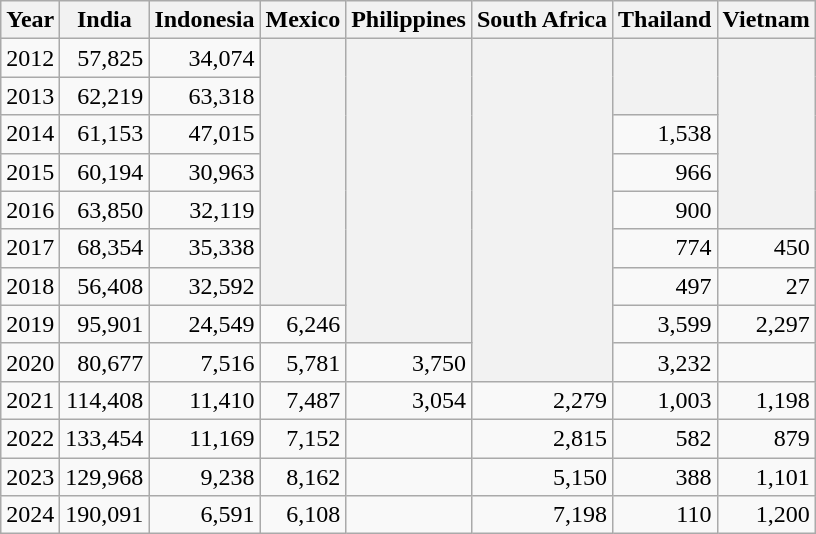<table class="wikitable" style="text-align: right;">
<tr>
<th>Year</th>
<th>India</th>
<th>Indonesia</th>
<th>Mexico</th>
<th>Philippines</th>
<th>South Africa</th>
<th>Thailand</th>
<th>Vietnam</th>
</tr>
<tr>
<td>2012</td>
<td>57,825</td>
<td>34,074</td>
<th rowspan="7"></th>
<th rowspan="8"></th>
<th rowspan="9"></th>
<th rowspan="2"></th>
<th rowspan="5"></th>
</tr>
<tr>
<td>2013</td>
<td>62,219</td>
<td>63,318</td>
</tr>
<tr>
<td>2014</td>
<td>61,153</td>
<td>47,015</td>
<td>1,538</td>
</tr>
<tr>
<td>2015</td>
<td>60,194</td>
<td>30,963</td>
<td>966</td>
</tr>
<tr>
<td>2016</td>
<td>63,850</td>
<td>32,119</td>
<td>900</td>
</tr>
<tr>
<td>2017</td>
<td>68,354</td>
<td>35,338</td>
<td>774</td>
<td>450</td>
</tr>
<tr>
<td>2018</td>
<td>56,408</td>
<td>32,592</td>
<td>497</td>
<td>27</td>
</tr>
<tr>
<td>2019</td>
<td>95,901</td>
<td>24,549</td>
<td>6,246</td>
<td>3,599</td>
<td>2,297</td>
</tr>
<tr>
<td>2020</td>
<td>80,677</td>
<td>7,516</td>
<td>5,781</td>
<td>3,750</td>
<td>3,232</td>
<td></td>
</tr>
<tr>
<td>2021</td>
<td>114,408</td>
<td>11,410</td>
<td>7,487</td>
<td>3,054</td>
<td>2,279</td>
<td>1,003</td>
<td>1,198</td>
</tr>
<tr>
<td>2022</td>
<td>133,454</td>
<td>11,169</td>
<td>7,152</td>
<td></td>
<td>2,815</td>
<td>582</td>
<td>879</td>
</tr>
<tr>
<td>2023</td>
<td>129,968</td>
<td>9,238</td>
<td>8,162</td>
<td></td>
<td>5,150</td>
<td>388</td>
<td>1,101</td>
</tr>
<tr>
<td>2024</td>
<td>190,091</td>
<td>6,591</td>
<td>6,108</td>
<td></td>
<td>7,198</td>
<td>110</td>
<td>1,200</td>
</tr>
</table>
